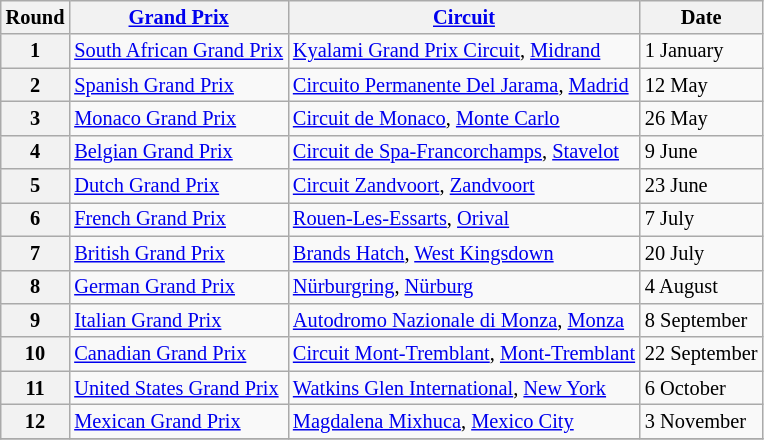<table class="wikitable" style="font-size:85%">
<tr>
<th>Round</th>
<th><a href='#'>Grand Prix</a></th>
<th><a href='#'>Circuit</a></th>
<th>Date</th>
</tr>
<tr>
<th>1</th>
<td><a href='#'>South African Grand Prix</a></td>
<td> <a href='#'>Kyalami Grand Prix Circuit</a>, <a href='#'>Midrand</a></td>
<td>1 January</td>
</tr>
<tr>
<th>2</th>
<td><a href='#'>Spanish Grand Prix</a></td>
<td> <a href='#'>Circuito Permanente Del Jarama</a>, <a href='#'>Madrid</a></td>
<td>12 May</td>
</tr>
<tr>
<th>3</th>
<td><a href='#'>Monaco Grand Prix</a></td>
<td> <a href='#'>Circuit de Monaco</a>, <a href='#'>Monte Carlo</a></td>
<td>26 May</td>
</tr>
<tr>
<th>4</th>
<td><a href='#'>Belgian Grand Prix</a></td>
<td> <a href='#'>Circuit de Spa-Francorchamps</a>, <a href='#'>Stavelot</a></td>
<td>9 June</td>
</tr>
<tr>
<th>5</th>
<td><a href='#'>Dutch Grand Prix</a></td>
<td> <a href='#'>Circuit Zandvoort</a>, <a href='#'>Zandvoort</a></td>
<td>23 June</td>
</tr>
<tr>
<th>6</th>
<td><a href='#'>French Grand Prix</a></td>
<td> <a href='#'>Rouen-Les-Essarts</a>, <a href='#'>Orival</a></td>
<td>7 July</td>
</tr>
<tr>
<th>7</th>
<td><a href='#'>British Grand Prix</a></td>
<td> <a href='#'>Brands Hatch</a>, <a href='#'>West Kingsdown</a></td>
<td>20 July</td>
</tr>
<tr>
<th>8</th>
<td><a href='#'>German Grand Prix</a></td>
<td> <a href='#'>Nürburgring</a>, <a href='#'>Nürburg</a></td>
<td>4 August</td>
</tr>
<tr>
<th>9</th>
<td><a href='#'>Italian Grand Prix</a></td>
<td> <a href='#'>Autodromo Nazionale di Monza</a>, <a href='#'>Monza</a></td>
<td>8 September</td>
</tr>
<tr>
<th>10</th>
<td><a href='#'>Canadian Grand Prix</a></td>
<td> <a href='#'>Circuit Mont-Tremblant</a>, <a href='#'>Mont-Tremblant</a></td>
<td>22 September</td>
</tr>
<tr>
<th>11</th>
<td><a href='#'>United States Grand Prix</a></td>
<td> <a href='#'>Watkins Glen International</a>, <a href='#'>New York</a></td>
<td>6 October</td>
</tr>
<tr>
<th>12</th>
<td><a href='#'>Mexican Grand Prix</a></td>
<td> <a href='#'>Magdalena Mixhuca</a>, <a href='#'>Mexico City</a></td>
<td>3 November</td>
</tr>
<tr>
</tr>
</table>
